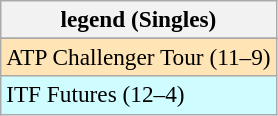<table class=wikitable style=font-size:97%>
<tr>
<th>legend (Singles)</th>
</tr>
<tr style="background:#e5d1cb">
</tr>
<tr style="background:moccasin">
<td>ATP Challenger Tour (11–9)</td>
</tr>
<tr style="background:#cffcff">
<td>ITF Futures (12–4)</td>
</tr>
</table>
